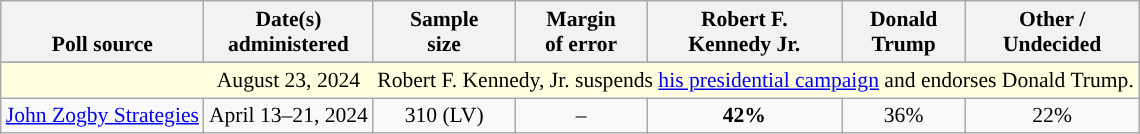<table class="wikitable sortable mw-datatable" style="font-size:90%;text-align:center;line-height:17px">
<tr valign=bottom>
<th>Poll source</th>
<th>Date(s)<br>administered</th>
<th>Sample<br>size</th>
<th>Margin<br>of error</th>
<th class="unsortable">Robert F.<br>Kennedy Jr.<br></th>
<th class="unsortable">Donald<br>Trump<br></th>
<th class="unsortable">Other /<br>Undecided</th>
</tr>
<tr>
</tr>
<tr style="background:lightyellow;">
<td style="border-right-style:hidden; background:lightyellow;"></td>
<td style="border-right-style:hidden; " data-sort-value="2024-07-21">August 23, 2024</td>
<td colspan="5">Robert F. Kennedy, Jr. suspends <a href='#'>his presidential campaign</a> and endorses Donald Trump.</td>
</tr>
<tr>
<td style="text-align:left;"><a href='#'>John Zogby Strategies</a></td>
<td data-sort-value="2024-05-01">April 13–21, 2024</td>
<td>310 (LV)</td>
<td>–</td>
<td style="background-color:"><strong>42%</strong></td>
<td>36%</td>
<td>22%</td>
</tr>
</table>
